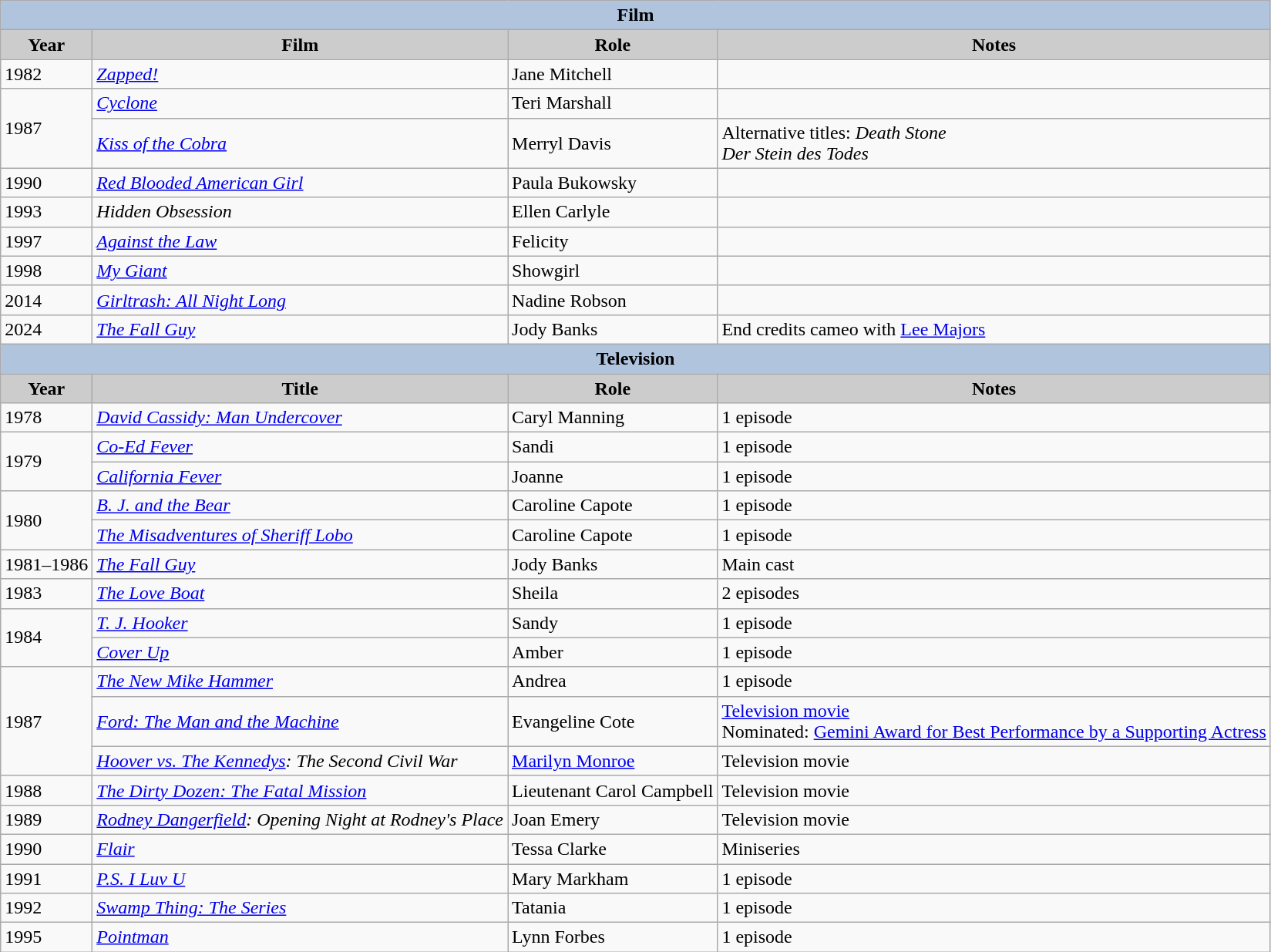<table class="wikitable" style="font-size:100%;">
<tr>
<th colspan=4 style="background:#B0C4DE;">Film</th>
</tr>
<tr>
<th style="background: #CCCCCC;">Year</th>
<th style="background: #CCCCCC;">Film</th>
<th style="background: #CCCCCC;">Role</th>
<th style="background: #CCCCCC;">Notes</th>
</tr>
<tr>
<td>1982</td>
<td><em><a href='#'>Zapped!</a></em></td>
<td>Jane Mitchell</td>
<td></td>
</tr>
<tr>
<td rowspan=2>1987</td>
<td><em><a href='#'>Cyclone</a></em></td>
<td>Teri Marshall</td>
<td></td>
</tr>
<tr>
<td><em><a href='#'>Kiss of the Cobra</a></em></td>
<td>Merryl Davis</td>
<td>Alternative titles: <em>Death Stone</em><br><em>Der Stein des Todes</em></td>
</tr>
<tr>
<td>1990</td>
<td><em><a href='#'>Red Blooded American Girl</a></em></td>
<td>Paula Bukowsky</td>
<td></td>
</tr>
<tr>
<td>1993</td>
<td><em>Hidden Obsession</em></td>
<td>Ellen Carlyle</td>
<td></td>
</tr>
<tr>
<td>1997</td>
<td><em><a href='#'>Against the Law</a></em></td>
<td>Felicity</td>
<td></td>
</tr>
<tr>
<td>1998</td>
<td><em><a href='#'>My Giant</a></em></td>
<td>Showgirl</td>
<td></td>
</tr>
<tr>
<td>2014</td>
<td><em><a href='#'>Girltrash: All Night Long</a></em></td>
<td>Nadine Robson</td>
<td></td>
</tr>
<tr>
<td>2024</td>
<td><em><a href='#'>The Fall Guy</a></em></td>
<td>Jody Banks</td>
<td>End credits cameo with <a href='#'>Lee Majors</a></td>
</tr>
<tr>
<th colspan=4 style="background:#B0C4DE;">Television</th>
</tr>
<tr align="center">
<th style="background: #CCCCCC;">Year</th>
<th style="background: #CCCCCC;">Title</th>
<th style="background: #CCCCCC;">Role</th>
<th style="background: #CCCCCC;">Notes</th>
</tr>
<tr>
<td>1978</td>
<td><em><a href='#'>David Cassidy: Man Undercover</a></em></td>
<td>Caryl Manning</td>
<td>1 episode</td>
</tr>
<tr>
<td rowspan=2>1979</td>
<td><em><a href='#'>Co-Ed Fever</a></em></td>
<td>Sandi</td>
<td>1 episode</td>
</tr>
<tr>
<td><em><a href='#'>California Fever</a></em></td>
<td>Joanne</td>
<td>1 episode</td>
</tr>
<tr>
<td rowspan=2>1980</td>
<td><em><a href='#'>B. J. and the Bear</a></em></td>
<td>Caroline Capote</td>
<td>1 episode</td>
</tr>
<tr>
<td><em><a href='#'>The Misadventures of Sheriff Lobo</a></em></td>
<td>Caroline Capote</td>
<td>1 episode</td>
</tr>
<tr>
<td>1981–1986</td>
<td><em><a href='#'>The Fall Guy</a></em></td>
<td>Jody Banks</td>
<td>Main cast</td>
</tr>
<tr>
<td>1983</td>
<td><em><a href='#'>The Love Boat</a></em></td>
<td>Sheila</td>
<td>2 episodes</td>
</tr>
<tr>
<td rowspan=2>1984</td>
<td><em><a href='#'>T. J. Hooker</a></em></td>
<td>Sandy</td>
<td>1 episode</td>
</tr>
<tr>
<td><em><a href='#'>Cover Up</a></em></td>
<td>Amber</td>
<td>1 episode</td>
</tr>
<tr>
<td rowspan=3>1987</td>
<td><em><a href='#'>The New Mike Hammer</a></em></td>
<td>Andrea</td>
<td>1 episode</td>
</tr>
<tr>
<td><em><a href='#'>Ford: The Man and the Machine</a></em></td>
<td>Evangeline Cote</td>
<td><a href='#'>Television movie</a><br>Nominated: <a href='#'>Gemini Award for Best Performance by a Supporting Actress</a></td>
</tr>
<tr>
<td><em><a href='#'>Hoover vs. The Kennedys</a>: The Second Civil War</em></td>
<td><a href='#'>Marilyn Monroe</a></td>
<td>Television movie</td>
</tr>
<tr>
<td>1988</td>
<td><em><a href='#'>The Dirty Dozen: The Fatal Mission</a></em></td>
<td>Lieutenant Carol Campbell</td>
<td>Television movie</td>
</tr>
<tr>
<td>1989</td>
<td><em><a href='#'>Rodney Dangerfield</a>: Opening Night at Rodney's Place</em></td>
<td>Joan Emery</td>
<td>Television movie</td>
</tr>
<tr>
<td>1990</td>
<td><em><a href='#'>Flair</a></em></td>
<td>Tessa Clarke</td>
<td>Miniseries</td>
</tr>
<tr>
<td>1991</td>
<td><em><a href='#'>P.S. I Luv U</a></em></td>
<td>Mary Markham</td>
<td>1 episode</td>
</tr>
<tr>
<td>1992</td>
<td><em><a href='#'>Swamp Thing: The Series</a></em></td>
<td>Tatania</td>
<td>1 episode</td>
</tr>
<tr>
<td>1995</td>
<td><em><a href='#'>Pointman</a></em></td>
<td>Lynn Forbes</td>
<td>1 episode</td>
</tr>
</table>
